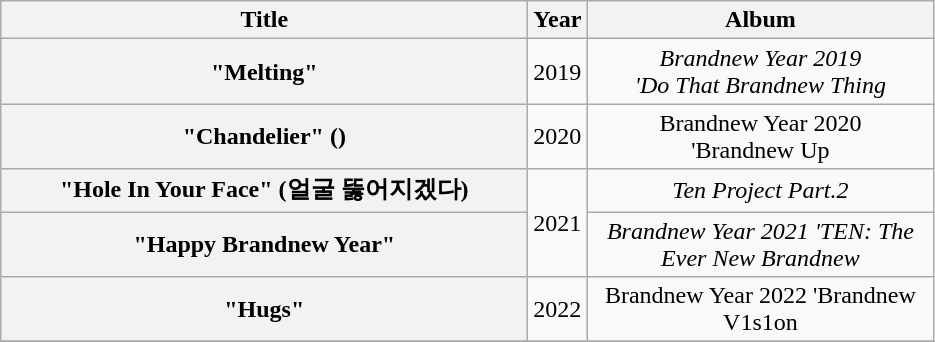<table class="wikitable plainrowheaders" style="text-align:center;">
<tr>
<th scope="col" style="width:21.5em;">Title</th>
<th scope="col" style="width:2em;">Year</th>
<th scope="col" style="width:14em;">Album</th>
</tr>
<tr>
<th scope="row">"Melting" <br></th>
<td>2019</td>
<td><em>Brandnew Year 2019 <br>'Do That Brandnew Thing<strong></td>
</tr>
<tr>
<th scope="row">"Chandelier" () <br></th>
<td>2020</td>
<td></em>Brandnew Year 2020 <br>'Brandnew Up</strong></td>
</tr>
<tr>
<th scope="row">"Hole In Your Face" (얼굴 뚫어지겠다) <br></th>
<td rowspan="2">2021</td>
<td><em>Ten Project Part.2</em></td>
</tr>
<tr>
<th scope="row">"Happy Brandnew Year" <br></th>
<td><em>Brandnew Year 2021 'TEN: The Ever New Brandnew<strong></td>
</tr>
<tr>
<th scope="row">"Hugs" <br></th>
<td>2022</td>
<td></em>Brandnew Year 2022 'Brandnew V1s1on</strong></td>
</tr>
<tr>
</tr>
</table>
